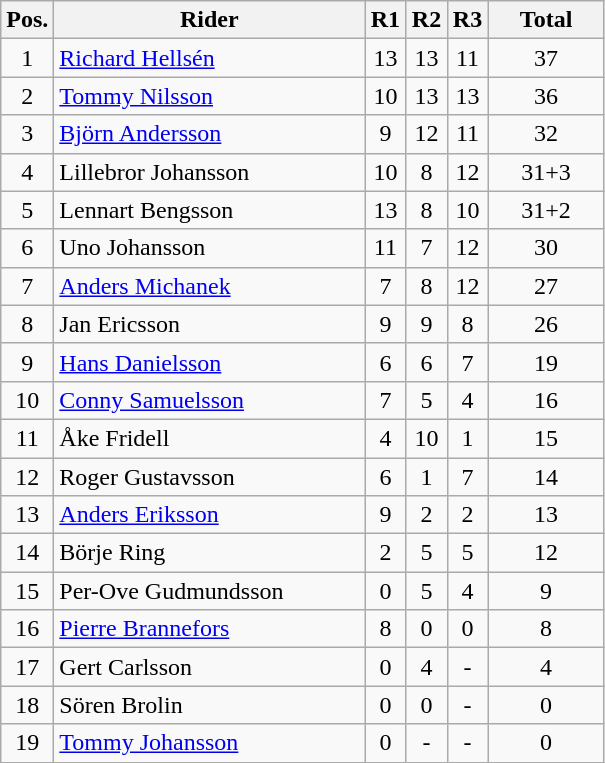<table class=wikitable>
<tr>
<th width=25px>Pos.</th>
<th width=200px>Rider</th>
<th width=20px>R1</th>
<th width=20px>R2</th>
<th width=20px>R3</th>
<th width=70px>Total</th>
</tr>
<tr align=center >
<td>1</td>
<td align=left><a href='#'>Richard Hellsén</a></td>
<td>13</td>
<td>13</td>
<td>11</td>
<td>37</td>
</tr>
<tr align=center >
<td>2</td>
<td align=left><a href='#'>Tommy Nilsson</a></td>
<td>10</td>
<td>13</td>
<td>13</td>
<td>36</td>
</tr>
<tr align=center >
<td>3</td>
<td align=left><a href='#'>Björn Andersson</a></td>
<td>9</td>
<td>12</td>
<td>11</td>
<td>32</td>
</tr>
<tr align=center >
<td>4</td>
<td align=left>Lillebror Johansson</td>
<td>10</td>
<td>8</td>
<td>12</td>
<td>31+3</td>
</tr>
<tr align=center>
<td>5</td>
<td align=left>Lennart Bengsson</td>
<td>13</td>
<td>8</td>
<td>10</td>
<td>31+2</td>
</tr>
<tr align=center>
<td>6</td>
<td align=left>Uno Johansson</td>
<td>11</td>
<td>7</td>
<td>12</td>
<td>30</td>
</tr>
<tr align=center>
<td>7</td>
<td align=left><a href='#'>Anders Michanek</a></td>
<td>7</td>
<td>8</td>
<td>12</td>
<td>27</td>
</tr>
<tr align=center>
<td>8</td>
<td align=left>Jan Ericsson</td>
<td>9</td>
<td>9</td>
<td>8</td>
<td>26</td>
</tr>
<tr align=center>
<td>9</td>
<td align=left><a href='#'>Hans Danielsson</a></td>
<td>6</td>
<td>6</td>
<td>7</td>
<td>19</td>
</tr>
<tr align=center>
<td>10</td>
<td align=left><a href='#'>Conny Samuelsson</a></td>
<td>7</td>
<td>5</td>
<td>4</td>
<td>16</td>
</tr>
<tr align=center>
<td>11</td>
<td align=left>Åke Fridell</td>
<td>4</td>
<td>10</td>
<td>1</td>
<td>15</td>
</tr>
<tr align=center>
<td>12</td>
<td align=left>Roger Gustavsson</td>
<td>6</td>
<td>1</td>
<td>7</td>
<td>14</td>
</tr>
<tr align=center>
<td>13</td>
<td align=left><a href='#'>Anders Eriksson</a></td>
<td>9</td>
<td>2</td>
<td>2</td>
<td>13</td>
</tr>
<tr align=center>
<td>14</td>
<td align=left>Börje Ring</td>
<td>2</td>
<td>5</td>
<td>5</td>
<td>12</td>
</tr>
<tr align=center>
<td>15</td>
<td align=left>Per-Ove Gudmundsson</td>
<td>0</td>
<td>5</td>
<td>4</td>
<td>9</td>
</tr>
<tr align=center>
<td>16</td>
<td align=left><a href='#'>Pierre Brannefors</a></td>
<td>8</td>
<td>0</td>
<td>0</td>
<td>8</td>
</tr>
<tr align=center>
<td>17</td>
<td align=left>Gert Carlsson</td>
<td>0</td>
<td>4</td>
<td>-</td>
<td>4</td>
</tr>
<tr align=center>
<td>18</td>
<td align=left>Sören Brolin</td>
<td>0</td>
<td>0</td>
<td>-</td>
<td>0</td>
</tr>
<tr align=center>
<td>19</td>
<td align=left><a href='#'>Tommy Johansson</a></td>
<td>0</td>
<td>-</td>
<td>-</td>
<td>0</td>
</tr>
</table>
